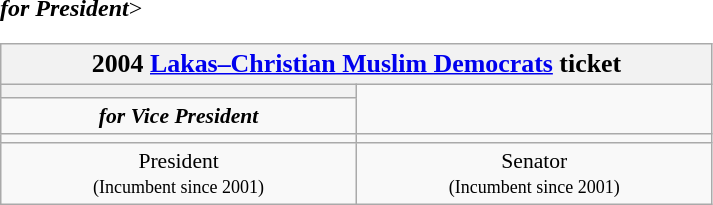<table class=wikitable style="font-size:90%; text-align:center">
<tr>
<th colspan=2><big>2004 <a href='#'>Lakas–Christian Muslim Democrats</a> ticket</big></th>
</tr>
<tr>
<th style="width:3em; font-size:135%; background:></th>
<th style="width:3em; font-size:135%; background:></th>
</tr>
<tr style="color:#000; font-size:100%; background:#>
<td style="width:200px;"><strong><em>for President</em></strong></td>
<td style="width:200px;"><strong><em>for Vice President</em></strong></td>
</tr>
<tr <--Do not add a generic image here, that would be forbidden under WP:IPH-->>
<td></td>
<td></td>
</tr>
<tr>
<td style=width:16em>President<br><small>(Incumbent since 2001)</small></td>
<td style=width:16em>Senator<br><small>(Incumbent since 2001)</small></td>
</tr>
</table>
